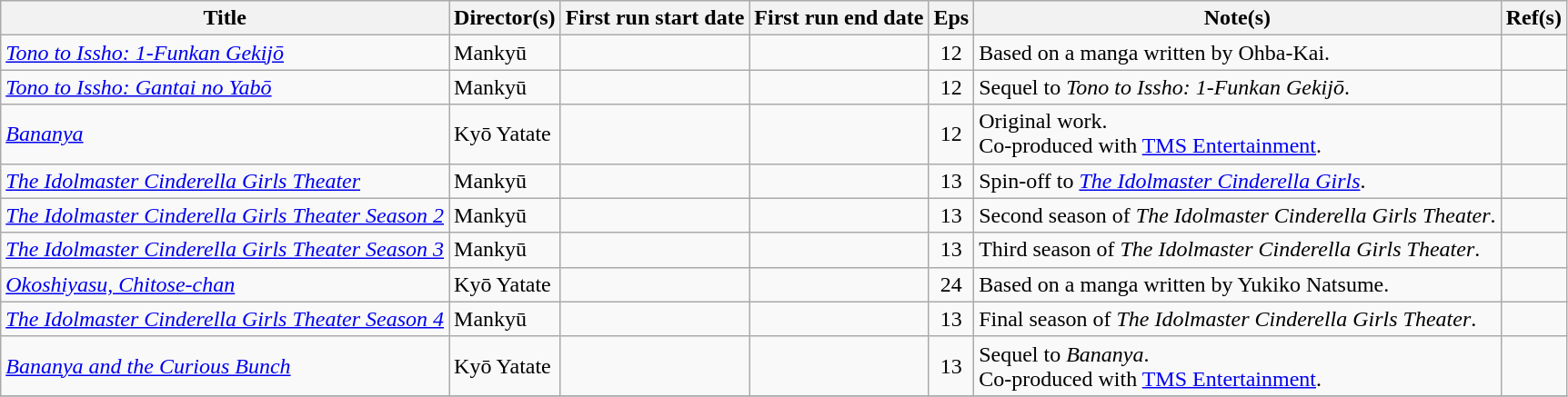<table class="wikitable sortable">
<tr>
<th scope="col">Title</th>
<th scope="col">Director(s)</th>
<th scope="col">First run start date</th>
<th scope="col">First run end date</th>
<th scope="col" class="unsortable">Eps</th>
<th scope="col" class="unsortable">Note(s)</th>
<th scope="col" class="unsortable">Ref(s)</th>
</tr>
<tr>
<td><em><a href='#'>Tono to Issho: 1-Funkan Gekijō</a></em></td>
<td>Mankyū</td>
<td></td>
<td></td>
<td style="text-align:center">12</td>
<td>Based on a manga written by Ohba-Kai.</td>
<td style="text-align:center"></td>
</tr>
<tr>
<td><em><a href='#'>Tono to Issho: Gantai no Yabō</a></em></td>
<td>Mankyū</td>
<td></td>
<td></td>
<td style="text-align:center">12</td>
<td>Sequel to <em>Tono to Issho: 1-Funkan Gekijō</em>.</td>
<td style="text-align:center"></td>
</tr>
<tr>
<td><em><a href='#'>Bananya</a></em></td>
<td>Kyō Yatate</td>
<td></td>
<td></td>
<td style="text-align:center">12</td>
<td>Original work.<br>Co-produced with <a href='#'>TMS Entertainment</a>.</td>
<td style="text-align:center"></td>
</tr>
<tr>
<td><em><a href='#'>The Idolmaster Cinderella Girls Theater</a></em></td>
<td>Mankyū</td>
<td></td>
<td></td>
<td style="text-align:center">13</td>
<td>Spin-off to <em><a href='#'>The Idolmaster Cinderella Girls</a></em>.</td>
<td style="text-align:center"></td>
</tr>
<tr>
<td><em><a href='#'>The Idolmaster Cinderella Girls Theater Season 2</a></em></td>
<td>Mankyū</td>
<td></td>
<td></td>
<td style="text-align:center">13</td>
<td>Second season of <em>The Idolmaster Cinderella Girls Theater</em>.</td>
<td style="text-align:center"></td>
</tr>
<tr>
<td><em><a href='#'>The Idolmaster Cinderella Girls Theater Season 3</a></em></td>
<td>Mankyū</td>
<td></td>
<td></td>
<td style="text-align:center">13</td>
<td>Third season of <em>The Idolmaster Cinderella Girls Theater</em>.</td>
<td style="text-align:center"></td>
</tr>
<tr>
<td><em><a href='#'>Okoshiyasu, Chitose-chan</a></em></td>
<td>Kyō Yatate</td>
<td></td>
<td></td>
<td style="text-align:center">24</td>
<td>Based on a manga written by Yukiko Natsume.</td>
<td style="text-align:center"></td>
</tr>
<tr>
<td><em><a href='#'>The Idolmaster Cinderella Girls Theater Season 4</a></em></td>
<td>Mankyū</td>
<td></td>
<td></td>
<td style="text-align:center">13</td>
<td>Final season of <em>The Idolmaster Cinderella Girls Theater</em>.</td>
<td style="text-align:center"></td>
</tr>
<tr>
<td><em><a href='#'>Bananya and the Curious Bunch</a></em></td>
<td>Kyō Yatate</td>
<td></td>
<td></td>
<td style="text-align:center">13</td>
<td>Sequel to <em>Bananya</em>.<br>Co-produced with <a href='#'>TMS Entertainment</a>.</td>
<td style="text-align:center"></td>
</tr>
<tr>
</tr>
</table>
